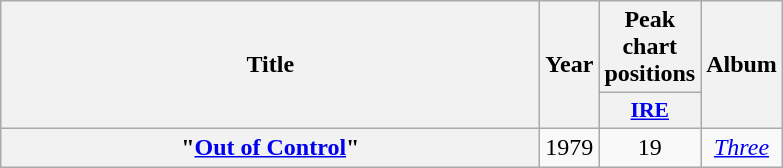<table class="wikitable plainrowheaders" style="text-align:center;" border="1">
<tr>
<th scope="col" rowspan="2" style="width:22em;">Title</th>
<th scope="col" rowspan="2">Year</th>
<th scope="col" colspan="1">Peak chart positions</th>
<th scope="col" rowspan="2">Album</th>
</tr>
<tr>
<th scope="col" style="width:2.1em;font-size:90%;"><a href='#'>IRE</a><br></th>
</tr>
<tr>
<th scope="row">"<a href='#'>Out of Control</a>"</th>
<td>1979</td>
<td>19</td>
<td><em><a href='#'>Three</a></em></td>
</tr>
</table>
